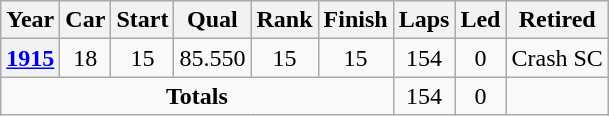<table class="wikitable" style="text-align:center">
<tr>
<th>Year</th>
<th>Car</th>
<th>Start</th>
<th>Qual</th>
<th>Rank</th>
<th>Finish</th>
<th>Laps</th>
<th>Led</th>
<th>Retired</th>
</tr>
<tr>
<th><a href='#'>1915</a></th>
<td>18</td>
<td>15</td>
<td>85.550</td>
<td>15</td>
<td>15</td>
<td>154</td>
<td>0</td>
<td>Crash SC</td>
</tr>
<tr>
<td colspan=6><strong>Totals</strong></td>
<td>154</td>
<td>0</td>
<td></td>
</tr>
</table>
